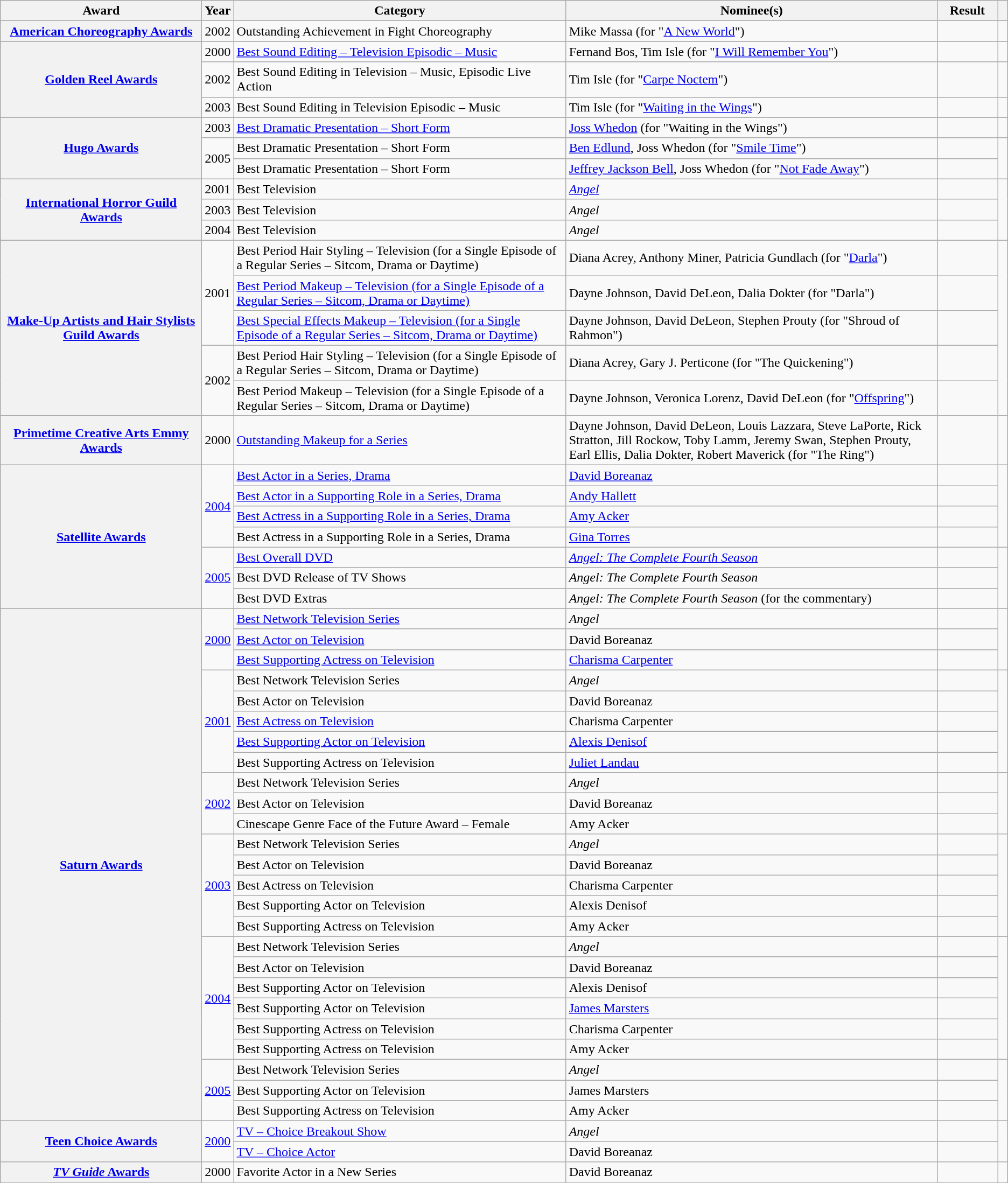<table class="wikitable sortable plainrowheaders" summary="TBD">
<tr>
<th scope="col" style="width:20%;">Award</th>
<th scope="col" style="width:3%;">Year</th>
<th scope="col" style="width:33%;">Category</th>
<th scope="col">Nominee(s)</th>
<th scope="col" style="width:6%;">Result</th>
<th scope="col" class="unsortable" style="width:1%;"></th>
</tr>
<tr>
<th scope="row"><a href='#'>American Choreography Awards</a></th>
<td align="center">2002</td>
<td>Outstanding Achievement in Fight Choreography</td>
<td>Mike Massa (for "<a href='#'>A New World</a>")</td>
<td></td>
<td align="center"></td>
</tr>
<tr>
<th scope="row" rowspan="3"><a href='#'>Golden Reel Awards</a></th>
<td align="center">2000</td>
<td><a href='#'>Best Sound Editing – Television Episodic – Music</a></td>
<td>Fernand Bos, Tim Isle (for "<a href='#'>I Will Remember You</a>")</td>
<td></td>
<td align="center"></td>
</tr>
<tr>
<td align="center">2002</td>
<td>Best Sound Editing in Television – Music, Episodic Live Action</td>
<td>Tim Isle (for "<a href='#'>Carpe Noctem</a>")</td>
<td></td>
<td align="center"></td>
</tr>
<tr>
<td align="center">2003</td>
<td>Best Sound Editing in Television Episodic – Music</td>
<td>Tim Isle (for "<a href='#'>Waiting in the Wings</a>")</td>
<td></td>
<td align="center"></td>
</tr>
<tr>
<th scope="row" rowspan="3"><a href='#'>Hugo Awards</a></th>
<td align="center">2003</td>
<td><a href='#'>Best Dramatic Presentation – Short Form</a></td>
<td><a href='#'>Joss Whedon</a> (for "Waiting in the Wings")</td>
<td></td>
<td align="center"></td>
</tr>
<tr>
<td align="center" rowspan="2">2005</td>
<td>Best Dramatic Presentation – Short Form</td>
<td><a href='#'>Ben Edlund</a>, Joss Whedon (for "<a href='#'>Smile Time</a>")</td>
<td></td>
<td align="center" rowspan="2"></td>
</tr>
<tr>
<td>Best Dramatic Presentation – Short Form</td>
<td><a href='#'>Jeffrey Jackson Bell</a>, Joss Whedon (for "<a href='#'>Not Fade Away</a>")</td>
<td></td>
</tr>
<tr>
<th scope="row" rowspan="3"><a href='#'>International Horror Guild Awards</a></th>
<td align="center">2001</td>
<td>Best Television</td>
<td><em><a href='#'>Angel</a></em></td>
<td></td>
<td align="center" rowspan="3"></td>
</tr>
<tr>
<td align="center">2003</td>
<td>Best Television</td>
<td><em>Angel</em></td>
<td></td>
</tr>
<tr>
<td align="center">2004</td>
<td>Best Television</td>
<td><em>Angel</em></td>
<td></td>
</tr>
<tr>
<th scope="row" rowspan="5"><a href='#'>Make-Up Artists and Hair Stylists Guild Awards</a></th>
<td align="center" rowspan="3">2001</td>
<td>Best Period Hair Styling – Television (for a Single Episode of a Regular Series – Sitcom, Drama or Daytime)</td>
<td>Diana Acrey, Anthony Miner, Patricia Gundlach (for "<a href='#'>Darla</a>")</td>
<td></td>
<td align="center" rowspan="5"></td>
</tr>
<tr>
<td><a href='#'>Best Period Makeup – Television (for a Single Episode of a Regular Series – Sitcom, Drama or Daytime)</a></td>
<td>Dayne Johnson, David DeLeon, Dalia Dokter (for "Darla")</td>
<td></td>
</tr>
<tr>
<td><a href='#'>Best Special Effects Makeup – Television (for a Single Episode of a Regular Series – Sitcom, Drama or Daytime)</a></td>
<td>Dayne Johnson, David DeLeon, Stephen Prouty (for "Shroud of Rahmon")</td>
<td></td>
</tr>
<tr>
<td align="center" rowspan="2">2002</td>
<td>Best Period Hair Styling – Television (for a Single Episode of a Regular Series – Sitcom, Drama or Daytime)</td>
<td>Diana Acrey, Gary J. Perticone (for "The Quickening")</td>
<td></td>
</tr>
<tr>
<td>Best Period Makeup – Television (for a Single Episode of a Regular Series – Sitcom, Drama or Daytime)</td>
<td>Dayne Johnson, Veronica Lorenz, David DeLeon (for "<a href='#'>Offspring</a>")</td>
<td></td>
</tr>
<tr>
<th scope="row"><a href='#'>Primetime Creative Arts Emmy Awards</a></th>
<td align="center">2000</td>
<td><a href='#'>Outstanding Makeup for a Series</a></td>
<td>Dayne Johnson, David DeLeon, Louis Lazzara, Steve LaPorte, Rick Stratton, Jill Rockow, Toby Lamm, Jeremy Swan, Stephen Prouty, Earl Ellis, Dalia Dokter, Robert Maverick (for "The Ring")</td>
<td></td>
<td align="center"></td>
</tr>
<tr>
<th scope="row" rowspan="7"><a href='#'>Satellite Awards</a></th>
<td align="center" rowspan="4"><a href='#'>2004</a></td>
<td><a href='#'>Best Actor in a Series, Drama</a></td>
<td><a href='#'>David Boreanaz</a></td>
<td></td>
<td align="center" rowspan="4"></td>
</tr>
<tr>
<td><a href='#'>Best Actor in a Supporting Role in a Series, Drama</a></td>
<td><a href='#'>Andy Hallett</a></td>
<td></td>
</tr>
<tr>
<td><a href='#'>Best Actress in a Supporting Role in a Series, Drama</a></td>
<td><a href='#'>Amy Acker</a></td>
<td></td>
</tr>
<tr>
<td>Best Actress in a Supporting Role in a Series, Drama</td>
<td><a href='#'>Gina Torres</a></td>
<td></td>
</tr>
<tr>
<td align="center" rowspan="3"><a href='#'>2005</a></td>
<td><a href='#'>Best Overall DVD</a></td>
<td><em><a href='#'>Angel: The Complete Fourth Season</a></em></td>
<td></td>
<td align="center" rowspan="3"></td>
</tr>
<tr>
<td>Best DVD Release of TV Shows</td>
<td><em>Angel: The Complete Fourth Season</em></td>
<td></td>
</tr>
<tr>
<td>Best DVD Extras</td>
<td><em>Angel: The Complete Fourth Season</em> (for the commentary)</td>
<td></td>
</tr>
<tr>
<th scope="row" rowspan="25"><a href='#'>Saturn Awards</a></th>
<td align="center" rowspan="3"><a href='#'>2000</a></td>
<td><a href='#'>Best Network Television Series</a></td>
<td><em>Angel</em></td>
<td></td>
<td align="center" rowspan="3"></td>
</tr>
<tr>
<td><a href='#'>Best Actor on Television</a></td>
<td>David Boreanaz</td>
<td></td>
</tr>
<tr>
<td><a href='#'>Best Supporting Actress on Television</a></td>
<td><a href='#'>Charisma Carpenter</a></td>
<td></td>
</tr>
<tr>
<td align="center" rowspan="5"><a href='#'>2001</a></td>
<td>Best Network Television Series</td>
<td><em>Angel</em></td>
<td></td>
<td align="center" rowspan="5"></td>
</tr>
<tr>
<td>Best Actor on Television</td>
<td>David Boreanaz</td>
<td></td>
</tr>
<tr>
<td><a href='#'>Best Actress on Television</a></td>
<td>Charisma Carpenter</td>
<td></td>
</tr>
<tr>
<td><a href='#'>Best Supporting Actor on Television</a></td>
<td><a href='#'>Alexis Denisof</a></td>
<td></td>
</tr>
<tr>
<td>Best Supporting Actress on Television</td>
<td><a href='#'>Juliet Landau</a></td>
<td></td>
</tr>
<tr>
<td align="center" rowspan="3"><a href='#'>2002</a></td>
<td>Best Network Television Series</td>
<td><em>Angel</em></td>
<td></td>
<td align="center" rowspan="3"></td>
</tr>
<tr>
<td>Best Actor on Television</td>
<td>David Boreanaz</td>
<td></td>
</tr>
<tr>
<td>Cinescape Genre Face of the Future Award – Female</td>
<td>Amy Acker</td>
<td></td>
</tr>
<tr>
<td align="center" rowspan="5"><a href='#'>2003</a></td>
<td>Best Network Television Series</td>
<td><em>Angel</em></td>
<td></td>
<td align="center" rowspan="5"></td>
</tr>
<tr>
<td>Best Actor on Television</td>
<td>David Boreanaz</td>
<td></td>
</tr>
<tr>
<td>Best Actress on Television</td>
<td>Charisma Carpenter</td>
<td></td>
</tr>
<tr>
<td>Best Supporting Actor on Television</td>
<td>Alexis Denisof</td>
<td></td>
</tr>
<tr>
<td>Best Supporting Actress on Television</td>
<td>Amy Acker</td>
<td></td>
</tr>
<tr>
<td align="center" rowspan="6"><a href='#'>2004</a></td>
<td>Best Network Television Series</td>
<td><em>Angel</em></td>
<td></td>
<td align="center" rowspan="6"></td>
</tr>
<tr>
<td>Best Actor on Television</td>
<td>David Boreanaz</td>
<td></td>
</tr>
<tr>
<td>Best Supporting Actor on Television</td>
<td>Alexis Denisof</td>
<td></td>
</tr>
<tr>
<td>Best Supporting Actor on Television</td>
<td><a href='#'>James Marsters</a></td>
<td></td>
</tr>
<tr>
<td>Best Supporting Actress on Television</td>
<td>Charisma Carpenter</td>
<td></td>
</tr>
<tr>
<td>Best Supporting Actress on Television</td>
<td>Amy Acker</td>
<td></td>
</tr>
<tr>
<td align="center" rowspan="3"><a href='#'>2005</a></td>
<td>Best Network Television Series</td>
<td><em>Angel</em></td>
<td></td>
<td align="center" rowspan="3"></td>
</tr>
<tr>
<td>Best Supporting Actor on Television</td>
<td>James Marsters</td>
<td></td>
</tr>
<tr>
<td>Best Supporting Actress on Television</td>
<td>Amy Acker</td>
<td></td>
</tr>
<tr>
<th scope="row" rowspan="2"><a href='#'>Teen Choice Awards</a></th>
<td align="center" rowspan="2"><a href='#'>2000</a></td>
<td><a href='#'>TV – Choice Breakout Show</a></td>
<td><em>Angel</em></td>
<td></td>
<td align="center" rowspan="2"></td>
</tr>
<tr>
<td><a href='#'>TV – Choice Actor</a></td>
<td>David Boreanaz</td>
<td></td>
</tr>
<tr>
<th scope="row"><a href='#'><em>TV Guide</em> Awards</a></th>
<td align="center">2000</td>
<td>Favorite Actor in a New Series</td>
<td>David Boreanaz</td>
<td></td>
<td align="center"></td>
</tr>
</table>
